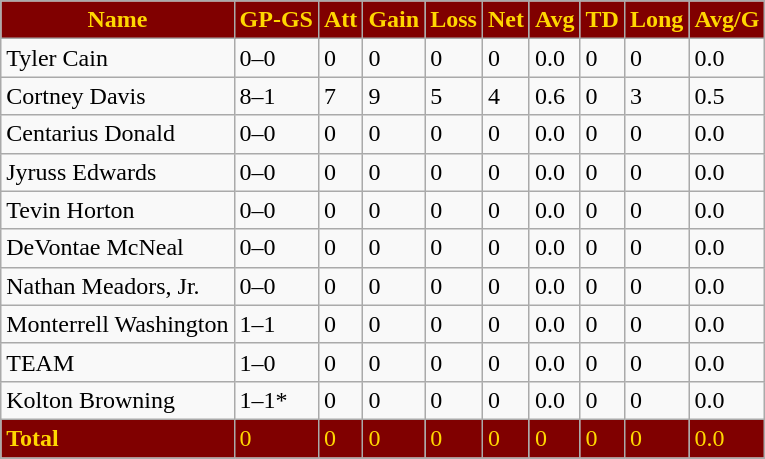<table class="wikitable" style="white-space:nowrap;">
<tr>
<th style="background: #800000; color: #FFD700;">Name</th>
<th style="background: #800000; color: #FFD700;">GP-GS</th>
<th style="background: #800000; color: #FFD700;">Att</th>
<th style="background: #800000; color: #FFD700;">Gain</th>
<th style="background: #800000; color: #FFD700;">Loss</th>
<th style="background: #800000; color: #FFD700;">Net</th>
<th style="background: #800000; color: #FFD700;">Avg</th>
<th style="background: #800000; color: #FFD700;">TD</th>
<th style="background: #800000; color: #FFD700;">Long</th>
<th style="background: #800000; color: #FFD700;">Avg/G</th>
</tr>
<tr>
<td>Tyler Cain</td>
<td>0–0</td>
<td>0</td>
<td>0</td>
<td>0</td>
<td>0</td>
<td>0.0</td>
<td>0</td>
<td>0</td>
<td>0.0</td>
</tr>
<tr>
<td>Cortney Davis</td>
<td>8–1</td>
<td>7</td>
<td>9</td>
<td>5</td>
<td>4</td>
<td>0.6</td>
<td>0</td>
<td>3</td>
<td>0.5</td>
</tr>
<tr>
<td>Centarius Donald</td>
<td>0–0</td>
<td>0</td>
<td>0</td>
<td>0</td>
<td>0</td>
<td>0.0</td>
<td>0</td>
<td>0</td>
<td>0.0</td>
</tr>
<tr>
<td>Jyruss Edwards</td>
<td>0–0</td>
<td>0</td>
<td>0</td>
<td>0</td>
<td>0</td>
<td>0.0</td>
<td>0</td>
<td>0</td>
<td>0.0</td>
</tr>
<tr>
<td>Tevin Horton</td>
<td>0–0</td>
<td>0</td>
<td>0</td>
<td>0</td>
<td>0</td>
<td>0.0</td>
<td>0</td>
<td>0</td>
<td>0.0</td>
</tr>
<tr>
<td>DeVontae McNeal</td>
<td>0–0</td>
<td>0</td>
<td>0</td>
<td>0</td>
<td>0</td>
<td>0.0</td>
<td>0</td>
<td>0</td>
<td>0.0</td>
</tr>
<tr>
<td>Nathan Meadors, Jr.</td>
<td>0–0</td>
<td>0</td>
<td>0</td>
<td>0</td>
<td>0</td>
<td>0.0</td>
<td>0</td>
<td>0</td>
<td>0.0</td>
</tr>
<tr>
<td>Monterrell Washington</td>
<td>1–1</td>
<td>0</td>
<td>0</td>
<td>0</td>
<td>0</td>
<td>0.0</td>
<td>0</td>
<td>0</td>
<td>0.0</td>
</tr>
<tr>
<td>TEAM</td>
<td>1–0</td>
<td>0</td>
<td>0</td>
<td>0</td>
<td>0</td>
<td>0.0</td>
<td>0</td>
<td>0</td>
<td>0.0</td>
</tr>
<tr>
<td>Kolton Browning</td>
<td>1–1*</td>
<td>0</td>
<td>0</td>
<td>0</td>
<td>0</td>
<td>0.0</td>
<td>0</td>
<td>0</td>
<td>0.0</td>
</tr>
<tr style="background: #800000; color: #FFD700;">
<td><strong>Total</strong></td>
<td>0</td>
<td>0</td>
<td>0</td>
<td>0</td>
<td>0</td>
<td>0</td>
<td>0</td>
<td>0</td>
<td>0.0</td>
</tr>
</table>
